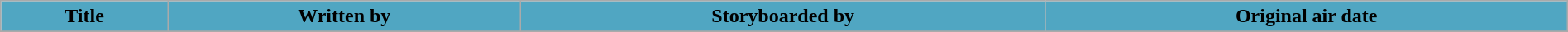<table class="wikitable plainrowheaders" style="width:100%;">
<tr>
<th scope="col" style="background:#50A6C2; color:#000000;">Title</th>
<th scope="col" style="background:#50A6C2; color:#000000;">Written by</th>
<th scope="col" style="background:#50A6C2; color:#000000;">Storyboarded by</th>
<th scope="col" style="background:#50A6C2; color:#000000;">Original air date</th>
</tr>
<tr>
</tr>
</table>
